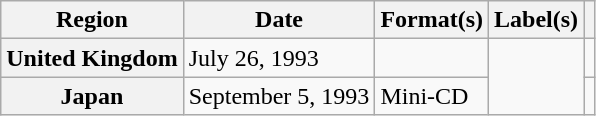<table class="wikitable plainrowheaders">
<tr>
<th scope="col">Region</th>
<th scope="col">Date</th>
<th scope="col">Format(s)</th>
<th scope="col">Label(s)</th>
<th scope="col"></th>
</tr>
<tr>
<th scope="row">United Kingdom</th>
<td>July 26, 1993</td>
<td></td>
<td rowspan="2"></td>
<td></td>
</tr>
<tr>
<th scope="row">Japan</th>
<td>September 5, 1993</td>
<td>Mini-CD</td>
<td></td>
</tr>
</table>
